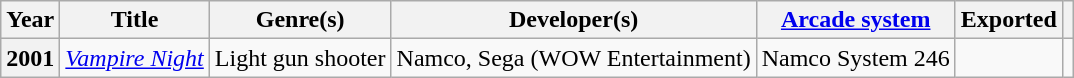<table class="wikitable sortable">
<tr>
<th>Year</th>
<th>Title</th>
<th>Genre(s)</th>
<th>Developer(s)</th>
<th><a href='#'>Arcade system</a></th>
<th>Exported</th>
<th></th>
</tr>
<tr>
<th>2001</th>
<td><em><a href='#'>Vampire Night</a></em></td>
<td>Light gun shooter</td>
<td>Namco, Sega (WOW Entertainment)</td>
<td>Namco System 246</td>
<td></td>
<td></td>
</tr>
</table>
